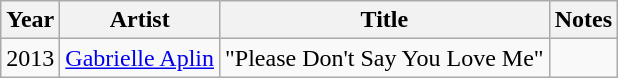<table class="wikitable sortable">
<tr>
<th>Year</th>
<th>Artist</th>
<th>Title</th>
<th class="unsortable">Notes</th>
</tr>
<tr>
<td>2013</td>
<td><a href='#'>Gabrielle Aplin</a></td>
<td>"Please Don't Say You Love Me"</td>
<td></td>
</tr>
</table>
